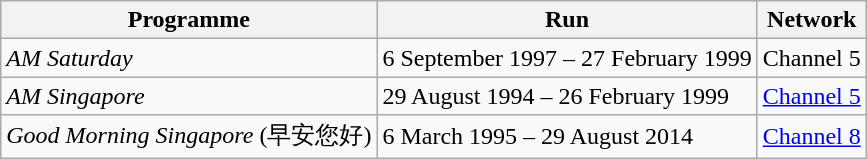<table class="wikitable">
<tr>
<th>Programme</th>
<th>Run</th>
<th>Network</th>
</tr>
<tr>
<td><em>AM Saturday</em></td>
<td>6 September 1997 – 27 February 1999</td>
<td>Channel 5</td>
</tr>
<tr>
<td><em>AM Singapore</em></td>
<td>29 August 1994 – 26 February 1999</td>
<td><a href='#'>Channel 5</a></td>
</tr>
<tr>
<td><em>Good Morning Singapore</em> (早安您好)</td>
<td>6 March 1995 – 29 August 2014</td>
<td><a href='#'>Channel 8</a></td>
</tr>
</table>
